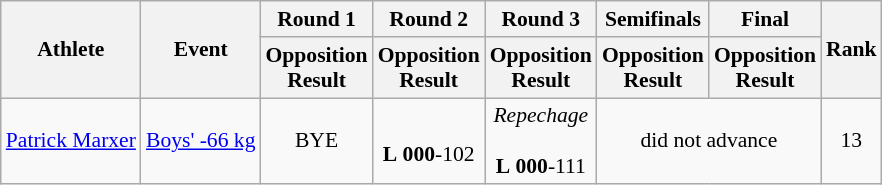<table class="wikitable" border="1" style="font-size:90%">
<tr>
<th rowspan=2>Athlete</th>
<th rowspan=2>Event</th>
<th>Round 1</th>
<th>Round 2</th>
<th>Round 3</th>
<th>Semifinals</th>
<th>Final</th>
<th rowspan=2>Rank</th>
</tr>
<tr>
<th>Opposition<br>Result</th>
<th>Opposition<br>Result</th>
<th>Opposition<br>Result</th>
<th>Opposition<br>Result</th>
<th>Opposition<br>Result</th>
</tr>
<tr>
<td><a href='#'>Patrick Marxer</a></td>
<td><a href='#'>Boys' -66 kg</a></td>
<td align=center>BYE</td>
<td align=center> <br> <strong>L</strong> <strong>000</strong>-102</td>
<td align=center><em>Repechage</em><br> <br> <strong>L</strong> <strong>000</strong>-111</td>
<td align=center colspan=2>did not advance</td>
<td align=center>13</td>
</tr>
</table>
